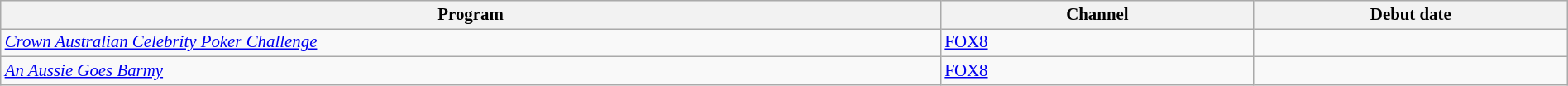<table class="wikitable sortable" width="100%" style="font-size:87%;">
<tr bgcolor="#efefef">
<th width=60%>Program</th>
<th width=20%>Channel</th>
<th width=20%>Debut date</th>
</tr>
<tr>
<td><em><a href='#'>Crown Australian Celebrity Poker Challenge</a></em></td>
<td><a href='#'>FOX8</a></td>
<td></td>
</tr>
<tr>
<td><em><a href='#'>An Aussie Goes Barmy</a></em></td>
<td><a href='#'>FOX8</a></td>
<td></td>
</tr>
</table>
